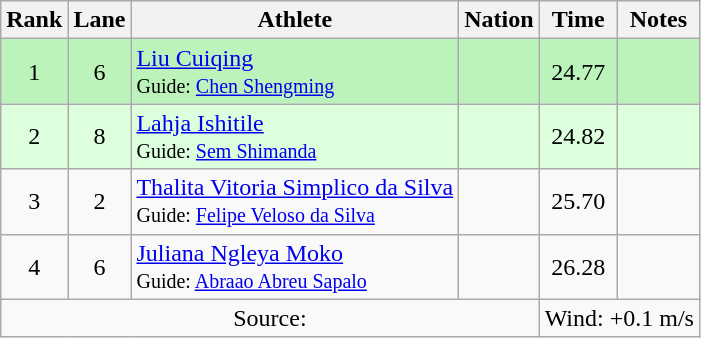<table class="wikitable sortable" style="text-align:center;">
<tr>
<th scope="col">Rank</th>
<th scope="col">Lane</th>
<th scope="col">Athlete</th>
<th scope="col">Nation</th>
<th scope="col">Time</th>
<th scope="col">Notes</th>
</tr>
<tr bgcolor="#bbf3bb">
<td>1</td>
<td>6</td>
<td align=left><a href='#'>Liu Cuiqing</a><br><small>Guide: <a href='#'>Chen Shengming</a></small></td>
<td align=left></td>
<td>24.77</td>
<td></td>
</tr>
<tr bgcolor=ddffdd>
<td>2</td>
<td>8</td>
<td align=left><a href='#'>Lahja Ishitile</a><br><small>Guide: <a href='#'>Sem Shimanda</a></small></td>
<td align=left></td>
<td>24.82</td>
<td> </td>
</tr>
<tr>
<td>3</td>
<td>2</td>
<td align=left><a href='#'>Thalita Vitoria Simplico da Silva</a><br><small>Guide: <a href='#'>Felipe Veloso da Silva</a></small></td>
<td align=left></td>
<td>25.70</td>
<td></td>
</tr>
<tr>
<td>4</td>
<td>6</td>
<td align=left><a href='#'>Juliana Ngleya Moko</a><br><small>Guide: <a href='#'>Abraao Abreu Sapalo</a></small></td>
<td align=left></td>
<td>26.28</td>
<td></td>
</tr>
<tr class="sortbottom">
<td colspan=4>Source:</td>
<td colspan="2" style="text-align:left;">Wind: +0.1 m/s</td>
</tr>
</table>
